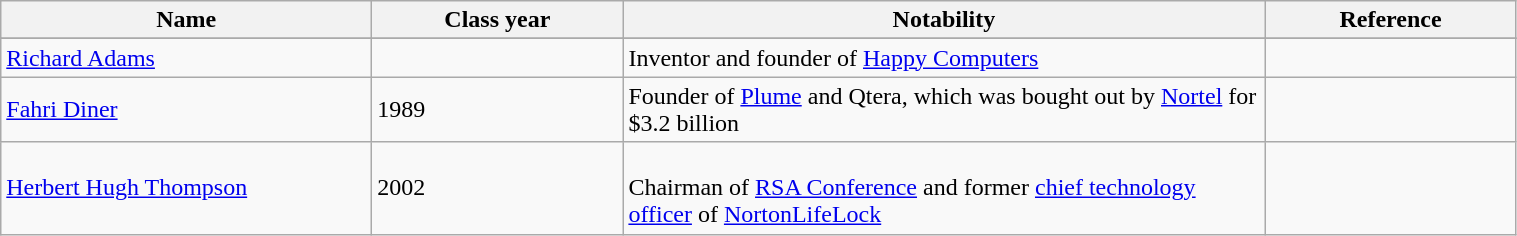<table class="wikitable sortable" style="width: 80%;">
<tr valign="top">
<th style="width: 15em;">Name</th>
<th style="width: 10em;">Class year</th>
<th>Notability</th>
<th class="unsortable"  style="width: 10em;">Reference</th>
</tr>
<tr>
</tr>
<tr>
<td><a href='#'>Richard Adams</a></td>
<td></td>
<td>Inventor and founder of <a href='#'>Happy Computers</a></td>
<td></td>
</tr>
<tr>
<td><a href='#'>Fahri Diner</a></td>
<td>1989</td>
<td>Founder of  <a href='#'>Plume</a> and Qtera, which was bought out by <a href='#'>Nortel</a> for $3.2 billion</td>
<td></td>
</tr>
<tr>
<td><a href='#'>Herbert Hugh Thompson</a></td>
<td>2002</td>
<td><br>Chairman of <a href='#'>RSA Conference</a> and former <a href='#'>chief technology officer</a> of <a href='#'>NortonLifeLock</a></td>
<td></td>
</tr>
</table>
